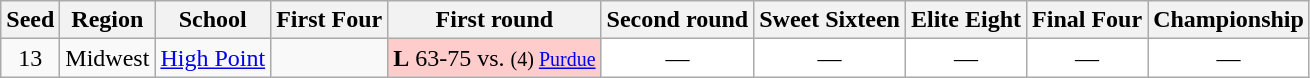<table class="wikitable" style="white-space:nowrap; font-size:100%; text-align:center">
<tr>
<th>Seed</th>
<th>Region</th>
<th>School</th>
<th>First Four</th>
<th>First round</th>
<th>Second round</th>
<th>Sweet Sixteen</th>
<th>Elite Eight</th>
<th>Final Four</th>
<th>Championship</th>
</tr>
<tr>
<td>13</td>
<td>Midwest</td>
<td><a href='#'>High Point</a></td>
<td></td>
<td style="background:#fcc;"><strong>L</strong> 63-75 vs. <small>(4) <a href='#'>Purdue</a></small></td>
<td style="background:#fff;">―</td>
<td style="background:#fff;">―</td>
<td style="background:#fff;">―</td>
<td style="background:#fff;">―</td>
<td style="background:#fff;">―</td>
</tr>
</table>
